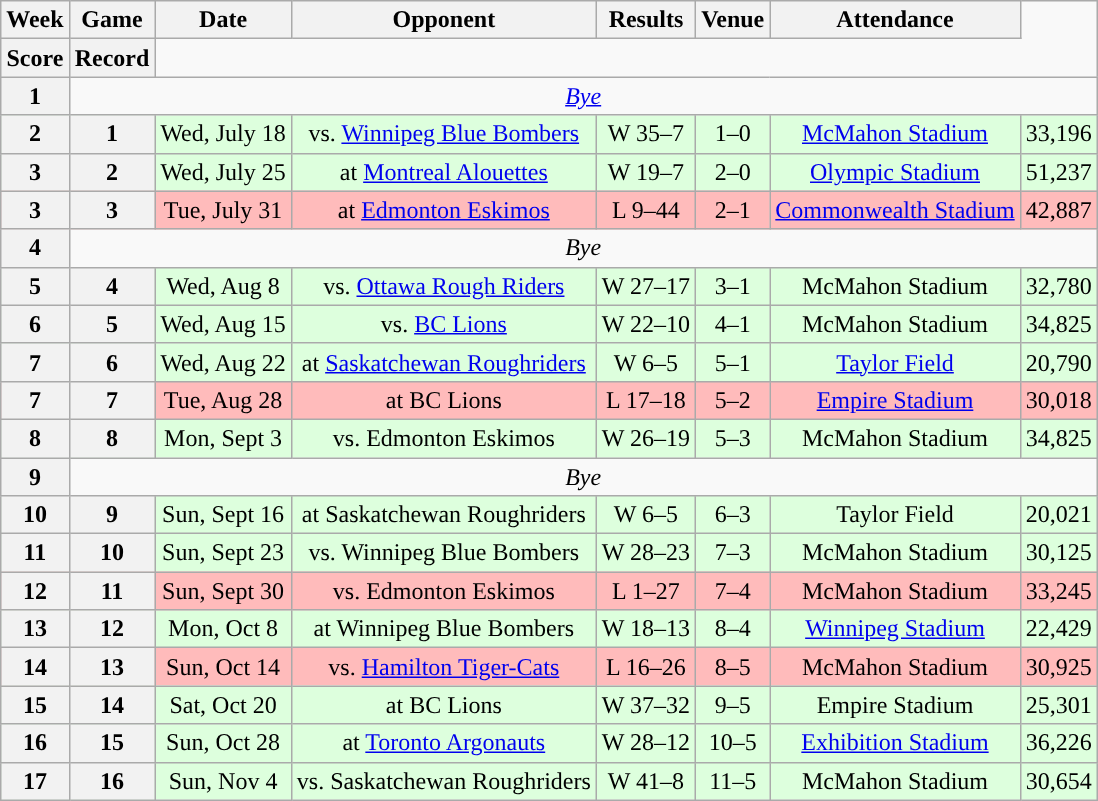<table class="wikitable" style="text-align:center">
<tr>
<th>Week</th>
<th>Game</th>
<th>Date</th>
<th>Opponent</th>
<th>Results</th>
<th>Venue</th>
<th>Attendance</th>
</tr>
<tr>
<th>Score</th>
<th>Record</th>
</tr>
<tr>
<th>1</th>
<td colspan="7"><em><a href='#'>Bye</a></em></td>
</tr>
<tr style="background:#ddffdd">
<th>2</th>
<th>1</th>
<td>Wed, July 18</td>
<td>vs. <a href='#'>Winnipeg Blue Bombers</a></td>
<td>W 35–7</td>
<td>1–0</td>
<td><a href='#'>McMahon Stadium</a></td>
<td>33,196</td>
</tr>
<tr style="background:#ddffdd">
<th>3</th>
<th>2</th>
<td>Wed, July 25</td>
<td>at <a href='#'>Montreal Alouettes</a></td>
<td>W 19–7</td>
<td>2–0</td>
<td><a href='#'>Olympic Stadium</a></td>
<td>51,237</td>
</tr>
<tr style="background:#ffbbbb">
<th>3</th>
<th>3</th>
<td>Tue, July 31</td>
<td>at <a href='#'>Edmonton Eskimos</a></td>
<td>L 9–44</td>
<td>2–1</td>
<td><a href='#'>Commonwealth Stadium</a></td>
<td>42,887</td>
</tr>
<tr>
<th>4</th>
<td colspan="7"><em>Bye</em></td>
</tr>
<tr style="background:#ddffdd">
<th>5</th>
<th>4</th>
<td>Wed, Aug 8</td>
<td>vs. <a href='#'>Ottawa Rough Riders</a></td>
<td>W 27–17</td>
<td>3–1</td>
<td>McMahon Stadium</td>
<td>32,780</td>
</tr>
<tr align="center" bgcolor="#ddffdd">
<th>6</th>
<th>5</th>
<td>Wed, Aug 15</td>
<td>vs. <a href='#'>BC Lions</a></td>
<td>W 22–10</td>
<td>4–1</td>
<td>McMahon Stadium</td>
<td>34,825</td>
</tr>
<tr style="background:#ddffdd">
<th>7</th>
<th>6</th>
<td>Wed, Aug 22</td>
<td>at <a href='#'>Saskatchewan Roughriders</a></td>
<td>W 6–5</td>
<td>5–1</td>
<td><a href='#'>Taylor Field</a></td>
<td>20,790</td>
</tr>
<tr style="background:#ffbbbb">
<th>7</th>
<th>7</th>
<td>Tue, Aug 28</td>
<td>at BC Lions</td>
<td>L 17–18</td>
<td>5–2</td>
<td><a href='#'>Empire Stadium</a></td>
<td>30,018</td>
</tr>
<tr style="background:#ddffdd">
<th>8</th>
<th>8</th>
<td>Mon, Sept 3</td>
<td>vs. Edmonton Eskimos</td>
<td>W 26–19</td>
<td>5–3</td>
<td>McMahon Stadium</td>
<td>34,825</td>
</tr>
<tr>
<th>9</th>
<td colspan="7"><em>Bye</em></td>
</tr>
<tr style="background:#ddffdd">
<th>10</th>
<th>9</th>
<td>Sun, Sept 16</td>
<td>at Saskatchewan Roughriders</td>
<td>W 6–5</td>
<td>6–3</td>
<td>Taylor Field</td>
<td>20,021</td>
</tr>
<tr style="background:#ddffdd">
<th>11</th>
<th>10</th>
<td>Sun, Sept 23</td>
<td>vs. Winnipeg Blue Bombers</td>
<td>W 28–23</td>
<td>7–3</td>
<td>McMahon Stadium</td>
<td>30,125</td>
</tr>
<tr style="background:#ffbbbb">
<th>12</th>
<th>11</th>
<td>Sun, Sept 30</td>
<td>vs. Edmonton Eskimos</td>
<td>L 1–27</td>
<td>7–4</td>
<td>McMahon Stadium</td>
<td>33,245</td>
</tr>
<tr style="background:#ddffdd">
<th>13</th>
<th>12</th>
<td>Mon, Oct 8</td>
<td>at Winnipeg Blue Bombers</td>
<td>W 18–13</td>
<td>8–4</td>
<td><a href='#'>Winnipeg Stadium</a></td>
<td>22,429</td>
</tr>
<tr style="background:#ffbbbb">
<th>14</th>
<th>13</th>
<td>Sun, Oct 14</td>
<td>vs. <a href='#'>Hamilton Tiger-Cats</a></td>
<td>L 16–26</td>
<td>8–5</td>
<td>McMahon Stadium</td>
<td>30,925</td>
</tr>
<tr style="background:#ddffdd">
<th>15</th>
<th>14</th>
<td>Sat, Oct 20</td>
<td>at BC Lions</td>
<td>W 37–32</td>
<td>9–5</td>
<td>Empire Stadium</td>
<td>25,301</td>
</tr>
<tr style="background:#ddffdd">
<th>16</th>
<th>15</th>
<td>Sun, Oct 28</td>
<td>at <a href='#'>Toronto Argonauts</a></td>
<td>W 28–12</td>
<td>10–5</td>
<td><a href='#'>Exhibition Stadium</a></td>
<td>36,226</td>
</tr>
<tr style="background:#ddffdd">
<th>17</th>
<th>16</th>
<td>Sun, Nov 4</td>
<td>vs. Saskatchewan Roughriders</td>
<td>W 41–8</td>
<td>11–5</td>
<td>McMahon Stadium</td>
<td>30,654</td>
</tr>
</table>
